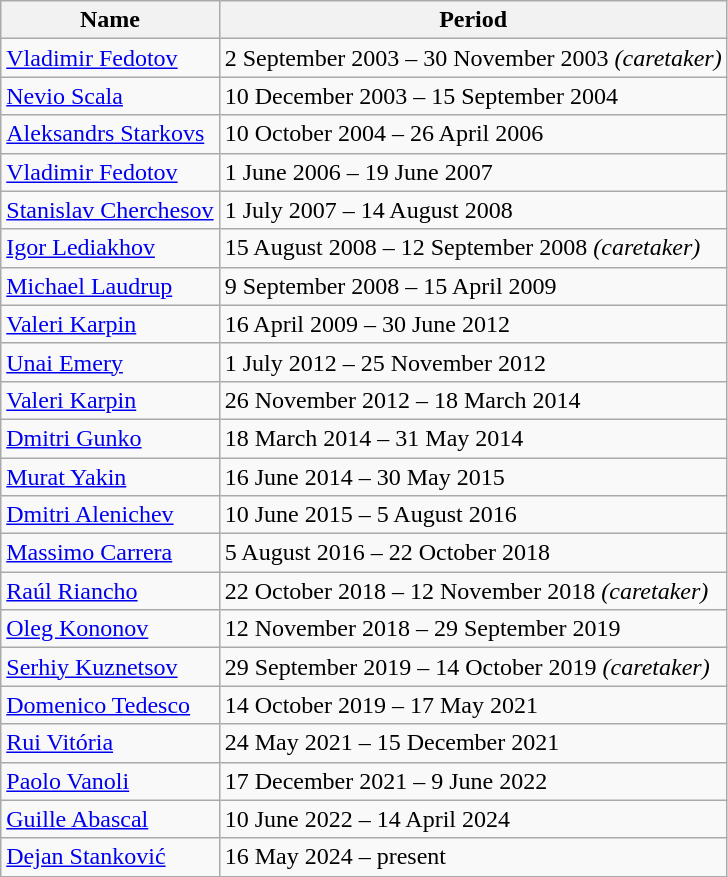<table class="wikitable">
<tr>
<th>Name</th>
<th>Period</th>
</tr>
<tr>
<td> <a href='#'>Vladimir Fedotov</a></td>
<td>2 September 2003 – 30 November 2003 <em>(caretaker)</em></td>
</tr>
<tr>
<td> <a href='#'>Nevio Scala</a></td>
<td>10 December 2003 – 15 September 2004</td>
</tr>
<tr>
<td> <a href='#'>Aleksandrs Starkovs</a></td>
<td>10 October 2004 – 26 April 2006</td>
</tr>
<tr>
<td> <a href='#'>Vladimir Fedotov</a></td>
<td>1 June 2006 – 19 June 2007</td>
</tr>
<tr>
<td> <a href='#'>Stanislav Cherchesov</a></td>
<td>1 July 2007 – 14 August 2008</td>
</tr>
<tr>
<td> <a href='#'>Igor Lediakhov</a></td>
<td>15 August 2008 – 12 September 2008 <em>(caretaker)</em></td>
</tr>
<tr>
<td> <a href='#'>Michael Laudrup</a></td>
<td>9 September 2008 – 15 April 2009</td>
</tr>
<tr>
<td> <a href='#'>Valeri Karpin</a></td>
<td>16 April 2009 – 30 June 2012</td>
</tr>
<tr>
<td> <a href='#'>Unai Emery</a></td>
<td>1 July 2012 – 25 November 2012</td>
</tr>
<tr>
<td> <a href='#'>Valeri Karpin</a></td>
<td>26 November 2012 – 18 March 2014</td>
</tr>
<tr>
<td> <a href='#'>Dmitri Gunko</a></td>
<td>18 March 2014 – 31 May 2014</td>
</tr>
<tr>
<td> <a href='#'>Murat Yakin</a></td>
<td>16 June 2014 – 30 May 2015</td>
</tr>
<tr>
<td> <a href='#'>Dmitri Alenichev</a></td>
<td>10 June 2015 – 5 August 2016</td>
</tr>
<tr>
<td> <a href='#'>Massimo Carrera</a></td>
<td>5 August 2016 – 22 October 2018</td>
</tr>
<tr>
<td> <a href='#'>Raúl Riancho</a></td>
<td>22 October 2018 – 12 November 2018 <em>(caretaker)</em></td>
</tr>
<tr>
<td> <a href='#'>Oleg Kononov</a></td>
<td>12 November 2018 – 29 September 2019</td>
</tr>
<tr>
<td> <a href='#'>Serhiy Kuznetsov</a></td>
<td>29 September 2019 – 14 October 2019 <em>(caretaker)</em></td>
</tr>
<tr>
<td> <a href='#'>Domenico Tedesco</a></td>
<td>14 October 2019 – 17 May 2021</td>
</tr>
<tr>
<td> <a href='#'>Rui Vitória</a></td>
<td>24 May 2021 – 15 December 2021</td>
</tr>
<tr>
<td> <a href='#'>Paolo Vanoli</a></td>
<td>17 December 2021 – 9 June 2022</td>
</tr>
<tr>
<td> <a href='#'>Guille Abascal</a></td>
<td>10 June 2022 – 14 April 2024</td>
</tr>
<tr>
<td> <a href='#'>Dejan Stanković</a></td>
<td>16 May 2024 – present</td>
</tr>
</table>
